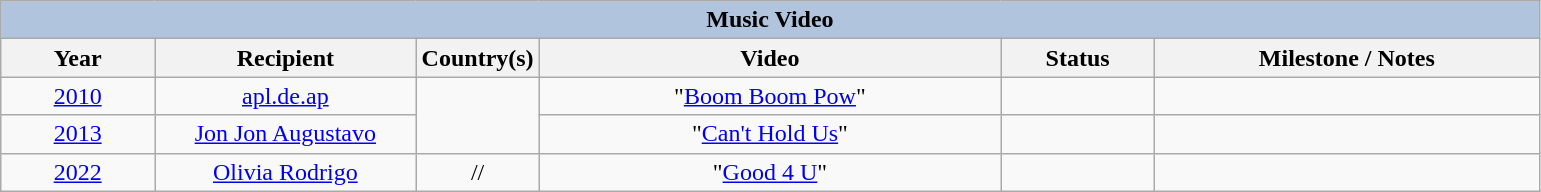<table class="wikitable" style="text-align: center">
<tr>
<th colspan="6" style="background:#B0C4DE;">Music Video</th>
</tr>
<tr>
<th width="10%">Year</th>
<th width="17%">Recipient</th>
<th width="8%">Country(s)</th>
<th width="30%">Video</th>
<th width="10%">Status</th>
<th width="25%">Milestone / Notes</th>
</tr>
<tr>
<td><a href='#'>2010</a><br></td>
<td><a href='#'>apl.de.ap</a></td>
<td rowspan="2"></td>
<td>"<a href='#'>Boom Boom Pow</a>"</td>
<td></td>
<td></td>
</tr>
<tr>
<td><a href='#'>2013</a><br></td>
<td><a href='#'>Jon Jon Augustavo</a></td>
<td>"<a href='#'>Can't Hold Us</a>"</td>
<td></td>
<td></td>
</tr>
<tr>
<td><a href='#'>2022</a><br></td>
<td><a href='#'>Olivia Rodrigo</a></td>
<td>//</td>
<td>"<a href='#'>Good 4 U</a>"</td>
<td></td>
<td></td>
</tr>
</table>
